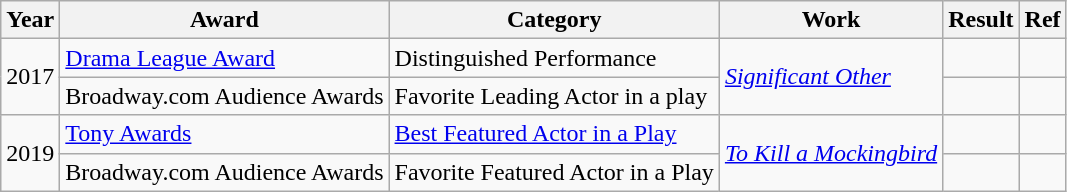<table class="wikitable">
<tr>
<th>Year</th>
<th>Award</th>
<th>Category</th>
<th>Work</th>
<th>Result</th>
<th>Ref</th>
</tr>
<tr>
<td rowspan="2">2017</td>
<td><a href='#'>Drama League Award</a></td>
<td>Distinguished Performance</td>
<td rowspan="2"><em><a href='#'>Significant Other</a></em></td>
<td></td>
<td></td>
</tr>
<tr>
<td>Broadway.com Audience Awards</td>
<td>Favorite Leading Actor in a play</td>
<td></td>
<td></td>
</tr>
<tr>
<td rowspan="2">2019</td>
<td><a href='#'>Tony Awards</a></td>
<td><a href='#'>Best Featured Actor in a Play</a></td>
<td rowspan="2"><em><a href='#'>To Kill a Mockingbird</a></em></td>
<td></td>
<td></td>
</tr>
<tr>
<td>Broadway.com Audience Awards</td>
<td Favorite Featured Actor in a play>Favorite Featured Actor in a Play</td>
<td></td>
<td></td>
</tr>
</table>
